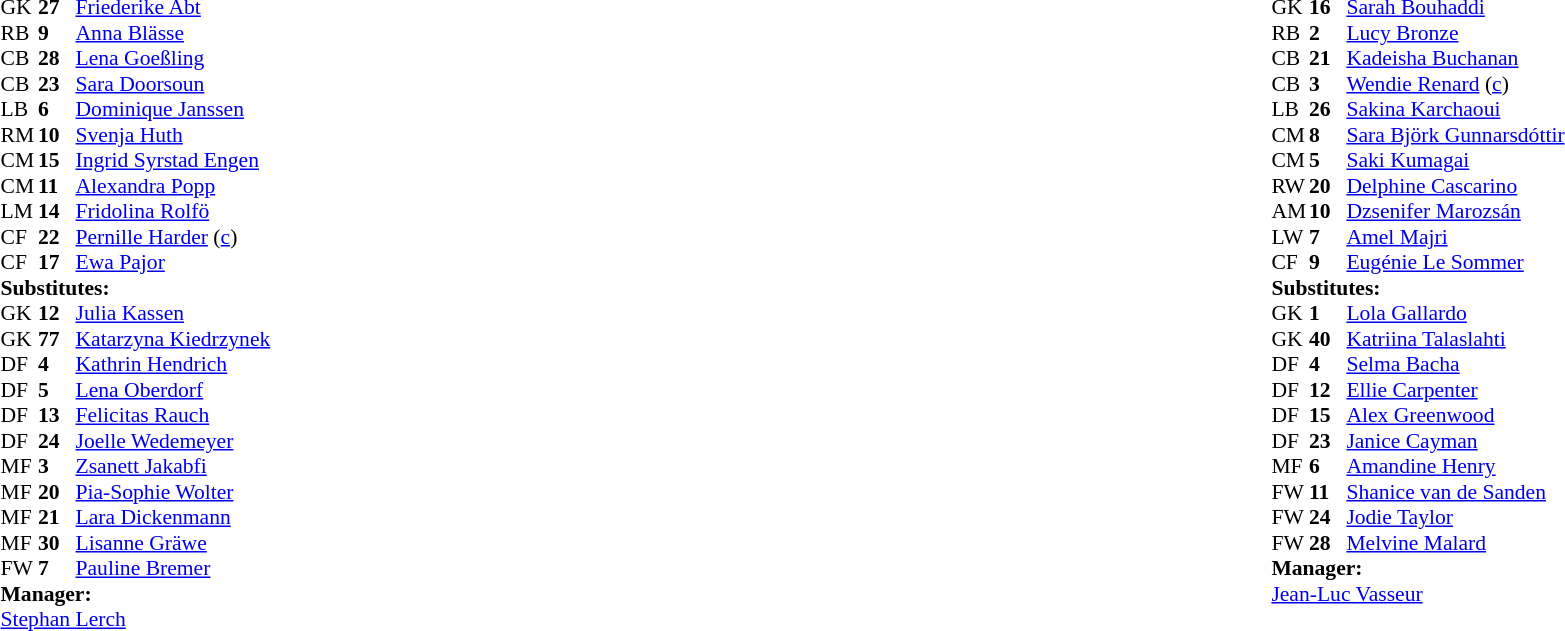<table width="100%">
<tr>
<td valign="top" width="40%"><br><table style="font-size:90%" cellspacing="0" cellpadding="0">
<tr>
<th width=25></th>
<th width=25></th>
</tr>
<tr>
<td>GK</td>
<td><strong>27</strong></td>
<td> <a href='#'>Friederike Abt</a></td>
</tr>
<tr>
<td>RB</td>
<td><strong>9</strong></td>
<td> <a href='#'>Anna Blässe</a></td>
<td></td>
<td></td>
</tr>
<tr>
<td>CB</td>
<td><strong>28</strong></td>
<td> <a href='#'>Lena Goeßling</a></td>
</tr>
<tr>
<td>CB</td>
<td><strong>23</strong></td>
<td>  <a href='#'>Sara Doorsoun</a></td>
<td></td>
<td></td>
</tr>
<tr>
<td>LB</td>
<td><strong>6</strong></td>
<td> <a href='#'>Dominique Janssen</a></td>
</tr>
<tr>
<td>RM</td>
<td><strong>10</strong></td>
<td> <a href='#'>Svenja Huth</a></td>
<td></td>
<td></td>
</tr>
<tr>
<td>CM</td>
<td><strong>15</strong></td>
<td> <a href='#'>Ingrid Syrstad Engen</a></td>
</tr>
<tr>
<td>CM</td>
<td><strong>11</strong></td>
<td> <a href='#'>Alexandra Popp</a></td>
</tr>
<tr>
<td>LM</td>
<td><strong>14</strong></td>
<td> <a href='#'>Fridolina Rolfö</a></td>
</tr>
<tr>
<td>CF</td>
<td><strong>22</strong></td>
<td> <a href='#'>Pernille Harder</a> (<a href='#'>c</a>)</td>
</tr>
<tr>
<td>CF</td>
<td><strong>17</strong></td>
<td> <a href='#'>Ewa Pajor</a></td>
<td></td>
<td></td>
</tr>
<tr>
<td colspan=3><strong>Substitutes:</strong></td>
</tr>
<tr>
<td>GK</td>
<td><strong>12</strong></td>
<td> <a href='#'>Julia Kassen</a></td>
</tr>
<tr>
<td>GK</td>
<td><strong>77</strong></td>
<td> <a href='#'>Katarzyna Kiedrzynek</a></td>
</tr>
<tr>
<td>DF</td>
<td><strong>4</strong></td>
<td> <a href='#'>Kathrin Hendrich</a></td>
<td></td>
<td></td>
</tr>
<tr>
<td>DF</td>
<td><strong>5</strong></td>
<td> <a href='#'>Lena Oberdorf</a></td>
<td></td>
<td></td>
</tr>
<tr>
<td>DF</td>
<td><strong>13</strong></td>
<td> <a href='#'>Felicitas Rauch</a></td>
</tr>
<tr>
<td>DF</td>
<td><strong>24</strong></td>
<td> <a href='#'>Joelle Wedemeyer</a></td>
</tr>
<tr>
<td>MF</td>
<td><strong>3</strong></td>
<td> <a href='#'>Zsanett Jakabfi</a></td>
</tr>
<tr>
<td>MF</td>
<td><strong>20</strong></td>
<td> <a href='#'>Pia-Sophie Wolter</a></td>
<td></td>
<td></td>
</tr>
<tr>
<td>MF</td>
<td><strong>21</strong></td>
<td> <a href='#'>Lara Dickenmann</a></td>
</tr>
<tr>
<td>MF</td>
<td><strong>30</strong></td>
<td> <a href='#'>Lisanne Gräwe</a></td>
</tr>
<tr>
<td>FW</td>
<td><strong>7</strong></td>
<td> <a href='#'>Pauline Bremer</a></td>
<td></td>
<td></td>
</tr>
<tr>
<td colspan=3><strong>Manager:</strong></td>
</tr>
<tr>
<td colspan=3> <a href='#'>Stephan Lerch</a></td>
</tr>
</table>
</td>
<td valign="top"></td>
<td valign="top" width="50%"><br><table style="font-size:90%; margin:auto" cellspacing="0" cellpadding="0">
<tr>
<th width=25></th>
<th width=25></th>
</tr>
<tr>
<td>GK</td>
<td><strong>16</strong></td>
<td> <a href='#'>Sarah Bouhaddi</a></td>
</tr>
<tr>
<td>RB</td>
<td><strong>2</strong></td>
<td> <a href='#'>Lucy Bronze</a></td>
</tr>
<tr>
<td>CB</td>
<td><strong>21</strong></td>
<td> <a href='#'>Kadeisha Buchanan</a></td>
</tr>
<tr>
<td>CB</td>
<td><strong>3</strong></td>
<td> <a href='#'>Wendie Renard</a> (<a href='#'>c</a>)</td>
</tr>
<tr>
<td>LB</td>
<td><strong>26</strong></td>
<td> <a href='#'>Sakina Karchaoui</a></td>
</tr>
<tr>
<td>CM</td>
<td><strong>8</strong></td>
<td> <a href='#'>Sara Björk Gunnarsdóttir</a></td>
</tr>
<tr>
<td>CM</td>
<td><strong>5</strong></td>
<td> <a href='#'>Saki Kumagai</a></td>
</tr>
<tr>
<td>RW</td>
<td><strong>20</strong></td>
<td> <a href='#'>Delphine Cascarino</a></td>
<td></td>
<td></td>
</tr>
<tr>
<td>AM</td>
<td><strong>10</strong></td>
<td> <a href='#'>Dzsenifer Marozsán</a></td>
<td></td>
<td></td>
</tr>
<tr>
<td>LW</td>
<td><strong>7</strong></td>
<td> <a href='#'>Amel Majri</a></td>
<td></td>
<td></td>
</tr>
<tr>
<td>CF</td>
<td><strong>9</strong></td>
<td> <a href='#'>Eugénie Le Sommer</a></td>
<td></td>
<td></td>
</tr>
<tr>
<td colspan=3><strong>Substitutes:</strong></td>
</tr>
<tr>
<td>GK</td>
<td><strong>1</strong></td>
<td> <a href='#'>Lola Gallardo</a></td>
</tr>
<tr>
<td>GK</td>
<td><strong>40</strong></td>
<td> <a href='#'>Katriina Talaslahti</a></td>
</tr>
<tr>
<td>DF</td>
<td><strong>4</strong></td>
<td> <a href='#'>Selma Bacha</a></td>
</tr>
<tr>
<td>DF</td>
<td><strong>12</strong></td>
<td> <a href='#'>Ellie Carpenter</a></td>
</tr>
<tr>
<td>DF</td>
<td><strong>15</strong></td>
<td> <a href='#'>Alex Greenwood</a></td>
<td></td>
<td></td>
</tr>
<tr>
<td>DF</td>
<td><strong>23</strong></td>
<td> <a href='#'>Janice Cayman</a></td>
</tr>
<tr>
<td>MF</td>
<td><strong>6</strong></td>
<td> <a href='#'>Amandine Henry</a></td>
</tr>
<tr>
<td>FW</td>
<td><strong>11</strong></td>
<td> <a href='#'>Shanice van de Sanden</a></td>
<td></td>
<td></td>
</tr>
<tr>
<td>FW</td>
<td><strong>24</strong></td>
<td> <a href='#'>Jodie Taylor</a></td>
<td></td>
<td></td>
</tr>
<tr>
<td>FW</td>
<td><strong>28</strong></td>
<td> <a href='#'>Melvine Malard</a></td>
<td></td>
<td></td>
</tr>
<tr>
<td colspan=3><strong>Manager:</strong></td>
</tr>
<tr>
<td colspan=3> <a href='#'>Jean-Luc Vasseur</a></td>
</tr>
</table>
</td>
</tr>
</table>
